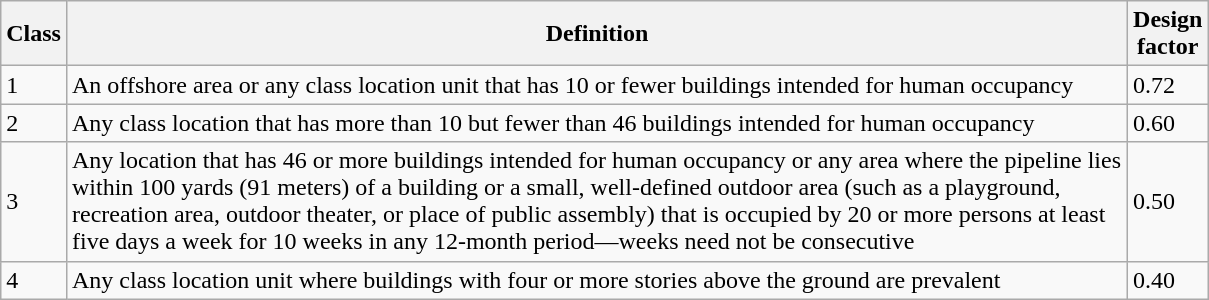<table class="wikitable">
<tr>
<th>Class</th>
<th width=700>Definition</th>
<th>Design<br>factor</th>
</tr>
<tr>
<td>1</td>
<td>An offshore area or any class location unit that has 10 or fewer buildings intended for human occupancy</td>
<td>0.72</td>
</tr>
<tr>
<td>2</td>
<td>Any class location that has more than 10 but fewer than 46 buildings intended for human occupancy</td>
<td>0.60</td>
</tr>
<tr>
<td>3</td>
<td>Any location that has 46 or more buildings intended for human occupancy or any area where the pipeline lies within 100 yards (91 meters) of a building or a small, well-defined outdoor area (such as a playground, recreation area, outdoor theater, or place of public assembly) that is occupied by 20 or more persons at least five days a week for 10 weeks in any 12-month period—weeks need not be consecutive</td>
<td>0.50</td>
</tr>
<tr>
<td>4</td>
<td>Any class location unit where buildings with four or more stories above the ground are prevalent</td>
<td>0.40</td>
</tr>
</table>
